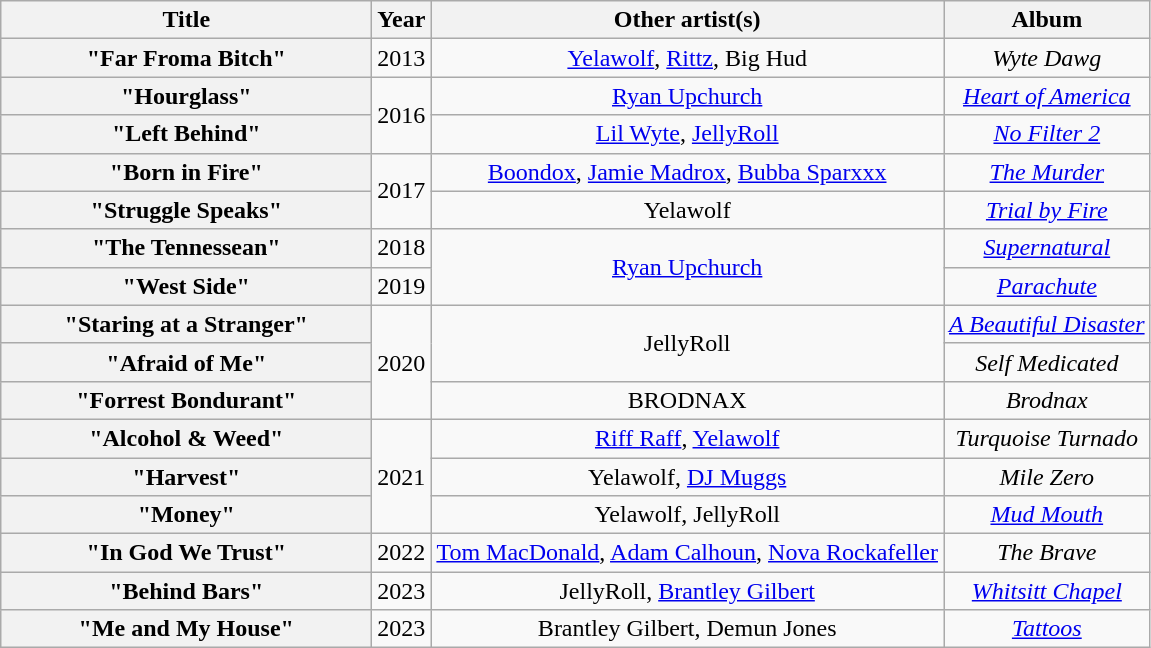<table class="wikitable plainrowheaders" style="text-align:center;">
<tr>
<th scope="col" style="width:15em;">Title</th>
<th scope="col">Year</th>
<th scope="col">Other artist(s)</th>
<th scope="col">Album</th>
</tr>
<tr>
<th scope="row">"Far Froma Bitch"</th>
<td>2013</td>
<td><a href='#'>Yelawolf</a>, <a href='#'>Rittz</a>, Big Hud</td>
<td><em>Wyte Dawg</em></td>
</tr>
<tr>
<th scope="row">"Hourglass"</th>
<td rowspan="2">2016</td>
<td><a href='#'>Ryan Upchurch</a></td>
<td><em><a href='#'>Heart of America</a></em></td>
</tr>
<tr>
<th scope="row">"Left Behind"</th>
<td><a href='#'>Lil Wyte</a>, <a href='#'>JellyRoll</a></td>
<td><em><a href='#'>No Filter 2</a></em></td>
</tr>
<tr>
<th scope="row">"Born in Fire"</th>
<td rowspan="2">2017</td>
<td><a href='#'>Boondox</a>, <a href='#'>Jamie Madrox</a>, <a href='#'>Bubba Sparxxx</a></td>
<td><em><a href='#'>The Murder</a></em></td>
</tr>
<tr>
<th scope="row">"Struggle Speaks"</th>
<td>Yelawolf</td>
<td><em><a href='#'>Trial by Fire</a></em></td>
</tr>
<tr>
<th scope="row">"The Tennessean"</th>
<td>2018</td>
<td rowspan="2"><a href='#'>Ryan Upchurch</a></td>
<td><em><a href='#'>Supernatural</a></em></td>
</tr>
<tr>
<th scope="row">"West Side"</th>
<td>2019</td>
<td><em><a href='#'>Parachute</a></em></td>
</tr>
<tr>
<th scope="row">"Staring at a Stranger"</th>
<td rowspan="3">2020</td>
<td rowspan="2">JellyRoll</td>
<td><em><a href='#'>A Beautiful Disaster</a></em></td>
</tr>
<tr>
<th scope="row">"Afraid of Me"</th>
<td><em>Self Medicated</em></td>
</tr>
<tr>
<th scope="row">"Forrest Bondurant"</th>
<td rowspan="1">BRODNAX</td>
<td rowspan="1"><em>Brodnax</em></td>
</tr>
<tr>
<th scope="row">"Alcohol & Weed"</th>
<td rowspan="3">2021</td>
<td><a href='#'>Riff Raff</a>, <a href='#'>Yelawolf</a></td>
<td><em>Turquoise Turnado</em></td>
</tr>
<tr>
<th scope="row">"Harvest"</th>
<td>Yelawolf, <a href='#'>DJ Muggs</a></td>
<td><em>Mile Zero</em></td>
</tr>
<tr>
<th scope="row">"Money"</th>
<td>Yelawolf, JellyRoll</td>
<td><em><a href='#'>Mud Mouth</a></em></td>
</tr>
<tr>
<th scope="row">"In God We Trust"</th>
<td>2022</td>
<td><a href='#'>Tom MacDonald</a>, <a href='#'>Adam Calhoun</a>, <a href='#'>Nova Rockafeller</a></td>
<td><em>The Brave</em></td>
</tr>
<tr>
<th scope="row">"Behind Bars"</th>
<td>2023</td>
<td>JellyRoll, <a href='#'>Brantley Gilbert</a></td>
<td><em><a href='#'>Whitsitt Chapel</a></em></td>
</tr>
<tr>
<th scope="row">"Me and My House"</th>
<td>2023</td>
<td>Brantley Gilbert, Demun Jones</td>
<td><em><a href='#'>Tattoos</a></em></td>
</tr>
</table>
